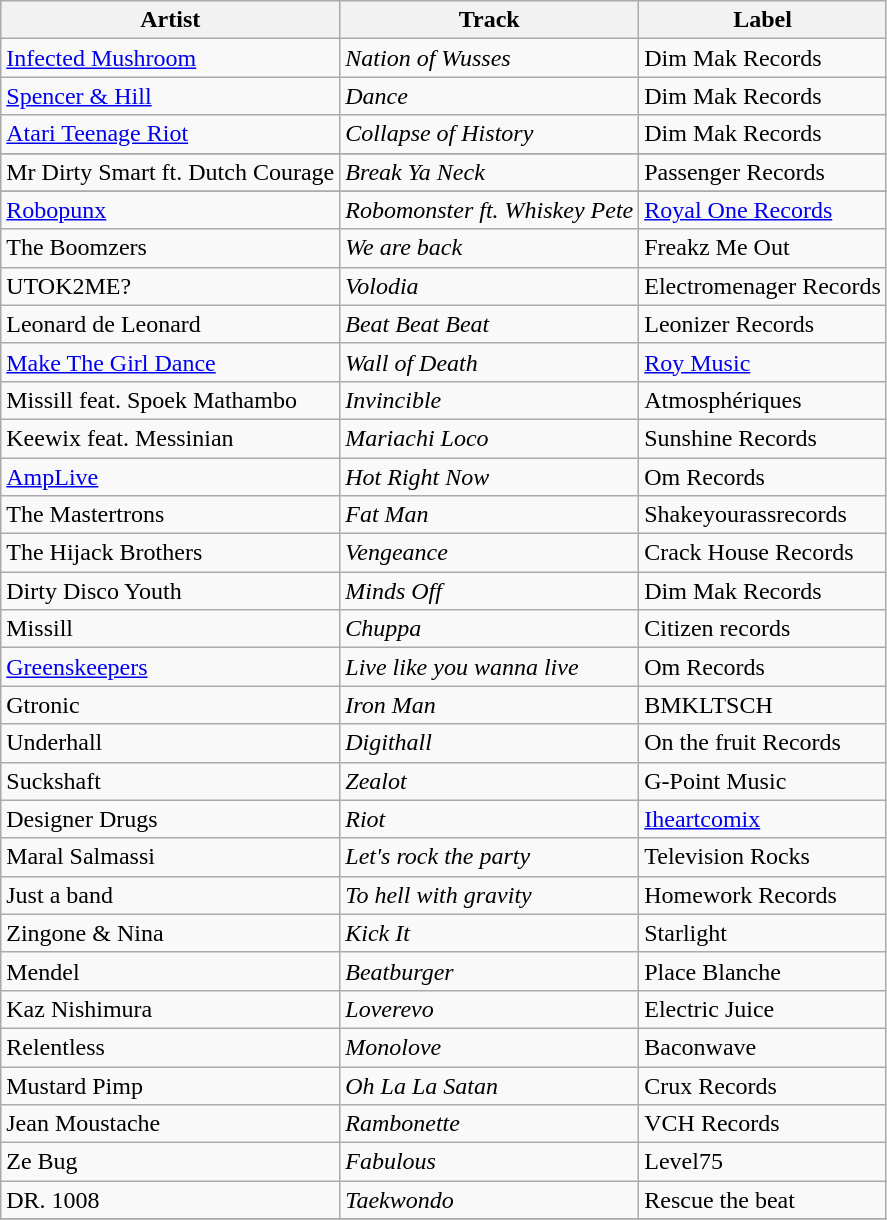<table class="wikitable">
<tr>
<th>Artist</th>
<th>Track</th>
<th>Label</th>
</tr>
<tr>
<td><a href='#'>Infected Mushroom</a></td>
<td><em>Nation of Wusses</em></td>
<td>Dim Mak Records</td>
</tr>
<tr>
<td><a href='#'>Spencer & Hill</a></td>
<td><em>Dance</em></td>
<td>Dim Mak Records</td>
</tr>
<tr>
<td><a href='#'>Atari Teenage Riot</a></td>
<td><em>Collapse of History</em></td>
<td>Dim Mak Records</td>
</tr>
<tr>
</tr>
<tr>
<td>Mr Dirty Smart ft. Dutch Courage</td>
<td><em>Break Ya Neck</em></td>
<td>Passenger Records</td>
</tr>
<tr>
</tr>
<tr>
<td><a href='#'>Robopunx</a></td>
<td><em>Robomonster ft. Whiskey Pete</em></td>
<td><a href='#'>Royal One Records</a></td>
</tr>
<tr>
<td>The Boomzers</td>
<td><em>We are back</em></td>
<td>Freakz Me Out</td>
</tr>
<tr>
<td>UTOK2ME?</td>
<td><em>Volodia</em></td>
<td>Electromenager Records</td>
</tr>
<tr>
<td>Leonard de Leonard</td>
<td><em>Beat Beat Beat</em></td>
<td>Leonizer Records</td>
</tr>
<tr>
<td><a href='#'>Make The Girl Dance</a></td>
<td><em>Wall of Death</em></td>
<td><a href='#'>Roy Music</a></td>
</tr>
<tr>
<td>Missill feat. Spoek Mathambo</td>
<td><em>Invincible</em></td>
<td>Atmosphériques</td>
</tr>
<tr>
<td>Keewix feat. Messinian</td>
<td><em>Mariachi Loco</em></td>
<td>Sunshine Records</td>
</tr>
<tr>
<td><a href='#'>AmpLive</a></td>
<td><em>Hot Right Now</em></td>
<td>Om Records</td>
</tr>
<tr>
<td>The Mastertrons</td>
<td><em>Fat Man</em></td>
<td>Shakeyourassrecords</td>
</tr>
<tr>
<td>The Hijack Brothers</td>
<td><em>Vengeance</em></td>
<td>Crack House Records</td>
</tr>
<tr>
<td>Dirty Disco Youth</td>
<td><em>Minds Off</em></td>
<td>Dim Mak Records</td>
</tr>
<tr>
<td>Missill</td>
<td><em>Chuppa</em></td>
<td>Citizen records</td>
</tr>
<tr>
<td><a href='#'>Greenskeepers</a></td>
<td><em>Live like you wanna live</em></td>
<td>Om Records</td>
</tr>
<tr>
<td>Gtronic</td>
<td><em>Iron Man</em></td>
<td>BMKLTSCH</td>
</tr>
<tr>
<td>Underhall</td>
<td><em>Digithall</em></td>
<td>On the fruit Records</td>
</tr>
<tr>
<td>Suckshaft</td>
<td><em>Zealot</em></td>
<td>G-Point Music</td>
</tr>
<tr>
<td>Designer Drugs</td>
<td><em>Riot</em></td>
<td><a href='#'>Iheartcomix</a></td>
</tr>
<tr>
<td>Maral Salmassi</td>
<td><em>Let's rock the party</em></td>
<td>Television Rocks</td>
</tr>
<tr>
<td>Just a band</td>
<td><em>To hell with gravity</em></td>
<td>Homework Records</td>
</tr>
<tr>
<td>Zingone & Nina</td>
<td><em>Kick It</em></td>
<td>Starlight</td>
</tr>
<tr>
<td>Mendel</td>
<td><em>Beatburger</em></td>
<td>Place Blanche</td>
</tr>
<tr>
<td>Kaz Nishimura</td>
<td><em>Loverevo</em></td>
<td>Electric Juice</td>
</tr>
<tr>
<td>Relentless</td>
<td><em>Monolove</em></td>
<td>Baconwave</td>
</tr>
<tr>
<td>Mustard Pimp</td>
<td><em>Oh La La Satan</em></td>
<td>Crux Records</td>
</tr>
<tr>
<td>Jean Moustache</td>
<td><em>Rambonette</em></td>
<td>VCH Records</td>
</tr>
<tr>
<td>Ze Bug</td>
<td><em>Fabulous</em></td>
<td>Level75</td>
</tr>
<tr>
<td>DR. 1008</td>
<td><em>Taekwondo</em></td>
<td>Rescue the beat</td>
</tr>
<tr>
</tr>
</table>
